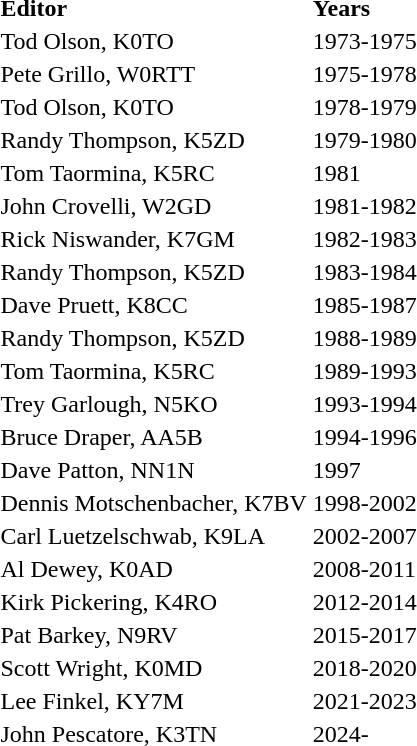<table class="toccolours">
<tr>
<td><strong>Editor</strong></td>
<td><strong>Years</strong></td>
</tr>
<tr>
<td>Tod Olson, K0TO</td>
<td>1973-1975</td>
</tr>
<tr>
<td>Pete Grillo, W0RTT</td>
<td>1975-1978</td>
</tr>
<tr>
<td>Tod Olson, K0TO</td>
<td>1978-1979</td>
</tr>
<tr>
<td>Randy Thompson, K5ZD</td>
<td>1979-1980</td>
</tr>
<tr>
<td>Tom Taormina, K5RC</td>
<td>1981</td>
</tr>
<tr>
<td>John Crovelli, W2GD</td>
<td>1981-1982</td>
</tr>
<tr>
<td>Rick Niswander, K7GM</td>
<td>1982-1983</td>
</tr>
<tr>
<td>Randy Thompson, K5ZD</td>
<td>1983-1984</td>
</tr>
<tr>
<td>Dave Pruett, K8CC</td>
<td>1985-1987</td>
</tr>
<tr>
<td>Randy Thompson, K5ZD</td>
<td>1988-1989</td>
</tr>
<tr>
<td>Tom Taormina, K5RC</td>
<td>1989-1993</td>
</tr>
<tr>
<td>Trey Garlough, N5KO</td>
<td>1993-1994</td>
</tr>
<tr>
<td>Bruce Draper, AA5B</td>
<td>1994-1996</td>
</tr>
<tr>
<td>Dave Patton, NN1N</td>
<td>1997</td>
</tr>
<tr>
<td>Dennis Motschenbacher, K7BV</td>
<td>1998-2002</td>
</tr>
<tr>
<td>Carl Luetzelschwab, K9LA</td>
<td>2002-2007</td>
</tr>
<tr>
<td>Al Dewey, K0AD</td>
<td>2008-2011</td>
</tr>
<tr>
<td>Kirk Pickering, K4RO</td>
<td>2012-2014</td>
</tr>
<tr>
<td>Pat Barkey, N9RV</td>
<td>2015-2017</td>
</tr>
<tr>
<td>Scott Wright, K0MD</td>
<td>2018-2020</td>
</tr>
<tr>
<td>Lee Finkel, KY7M</td>
<td>2021-2023</td>
</tr>
<tr>
<td>John Pescatore, K3TN</td>
<td>2024-</td>
</tr>
</table>
